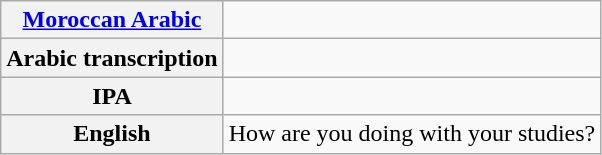<table class="wikitable">
<tr>
<th><a href='#'>Moroccan Arabic</a></th>
<td><div></div></td>
</tr>
<tr>
<th>Arabic transcription</th>
<td></td>
</tr>
<tr>
<th>IPA</th>
<td></td>
</tr>
<tr>
<th>English</th>
<td>How are you doing with your studies?</td>
</tr>
</table>
